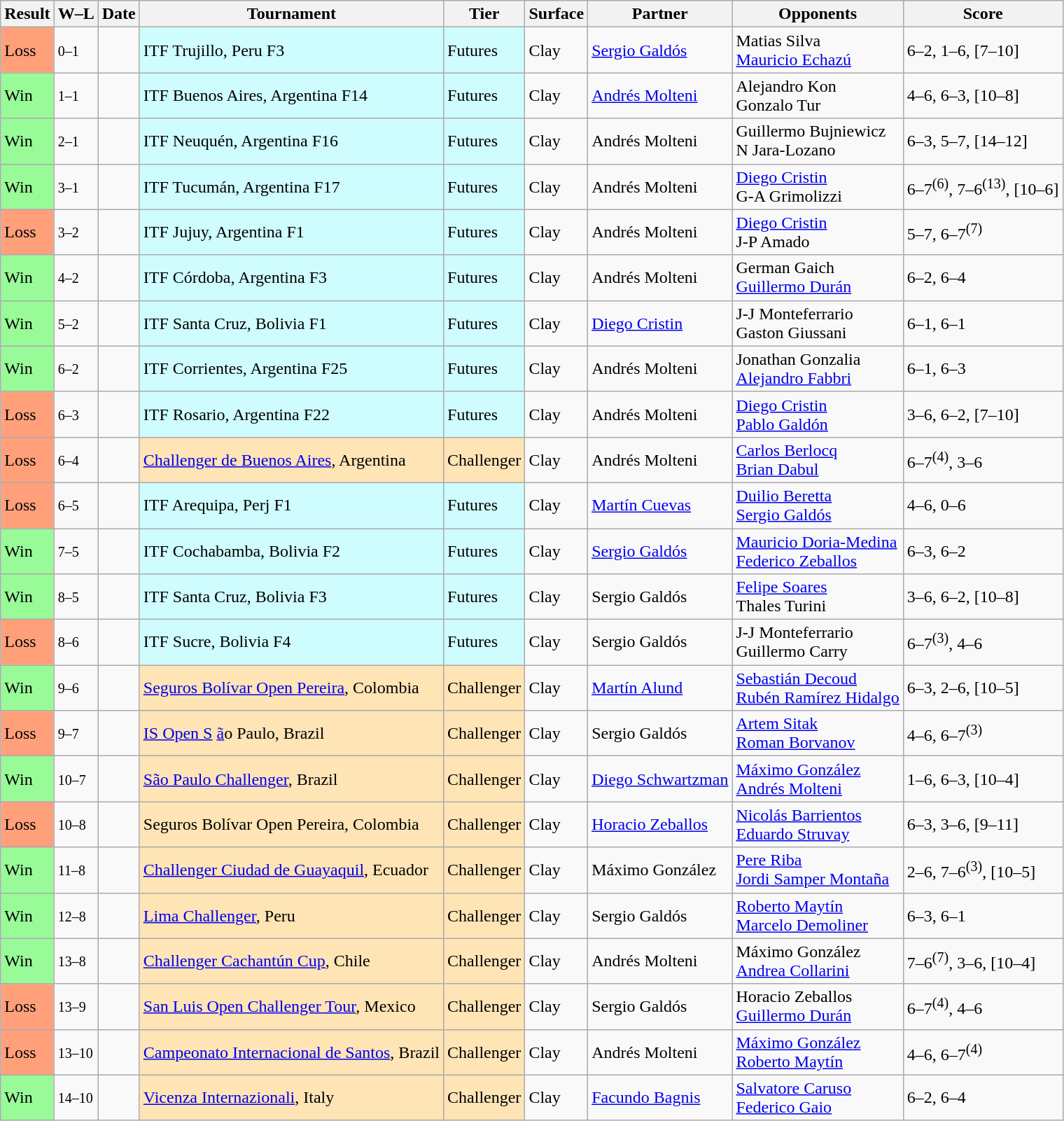<table class="sortable wikitable nowrap">
<tr>
<th>Result</th>
<th class="unsortable">W–L</th>
<th>Date</th>
<th>Tournament</th>
<th>Tier</th>
<th>Surface</th>
<th>Partner</th>
<th>Opponents</th>
<th class="unsortable">Score</th>
</tr>
<tr>
<td bgcolor=FFA07A>Loss</td>
<td><small>0–1</small></td>
<td></td>
<td style="background:#cffcff;">ITF Trujillo, Peru F3</td>
<td style="background:#cffcff;">Futures</td>
<td>Clay</td>
<td> <a href='#'>Sergio Galdós</a></td>
<td> Matias Silva <br>  <a href='#'>Mauricio Echazú</a></td>
<td>6–2, 1–6, [7–10]</td>
</tr>
<tr>
<td bgcolor=98FB98>Win</td>
<td><small>1–1</small></td>
<td></td>
<td style="background:#cffcff;">ITF Buenos Aires, Argentina F14</td>
<td style="background:#cffcff;">Futures</td>
<td>Clay</td>
<td> <a href='#'>Andrés Molteni</a></td>
<td> Alejandro Kon <br>  Gonzalo Tur</td>
<td>4–6, 6–3, [10–8]</td>
</tr>
<tr>
<td bgcolor=98FB98>Win</td>
<td><small>2–1</small></td>
<td></td>
<td style="background:#cffcff;">ITF Neuquén, Argentina F16</td>
<td style="background:#cffcff;">Futures</td>
<td>Clay</td>
<td> Andrés Molteni</td>
<td> Guillermo Bujniewicz <br>  N Jara-Lozano</td>
<td>6–3, 5–7, [14–12]</td>
</tr>
<tr>
<td bgcolor=98FB98>Win</td>
<td><small>3–1</small></td>
<td></td>
<td style="background:#cffcff;">ITF Tucumán, Argentina F17</td>
<td style="background:#cffcff;">Futures</td>
<td>Clay</td>
<td> Andrés Molteni</td>
<td> <a href='#'>Diego Cristin</a> <br>  G-A Grimolizzi</td>
<td>6–7<sup>(6)</sup>, 7–6<sup>(13)</sup>, [10–6]</td>
</tr>
<tr>
<td bgcolor=FFA07A>Loss</td>
<td><small>3–2</small></td>
<td></td>
<td style="background:#cffcff;">ITF Jujuy, Argentina F1</td>
<td style="background:#cffcff;">Futures</td>
<td>Clay</td>
<td> Andrés Molteni</td>
<td> <a href='#'>Diego Cristin</a> <br>  J-P Amado</td>
<td>5–7, 6–7<sup>(7)</sup></td>
</tr>
<tr>
<td bgcolor=98FB98>Win</td>
<td><small>4–2</small></td>
<td></td>
<td style="background:#cffcff;">ITF Córdoba, Argentina F3</td>
<td style="background:#cffcff;">Futures</td>
<td>Clay</td>
<td> Andrés Molteni</td>
<td> German Gaich <br>  <a href='#'>Guillermo Durán</a></td>
<td>6–2, 6–4</td>
</tr>
<tr>
<td bgcolor=98FB98>Win</td>
<td><small>5–2</small></td>
<td></td>
<td style="background:#cffcff;">ITF Santa Cruz, Bolivia F1</td>
<td style="background:#cffcff;">Futures</td>
<td>Clay</td>
<td> <a href='#'>Diego Cristin</a></td>
<td> J-J Monteferrario <br>  Gaston Giussani</td>
<td>6–1, 6–1</td>
</tr>
<tr>
<td bgcolor=98FB98>Win</td>
<td><small>6–2</small></td>
<td></td>
<td style="background:#cffcff;">ITF Corrientes, Argentina F25</td>
<td style="background:#cffcff;">Futures</td>
<td>Clay</td>
<td> Andrés Molteni</td>
<td> Jonathan Gonzalia <br>  <a href='#'>Alejandro Fabbri</a></td>
<td>6–1, 6–3</td>
</tr>
<tr>
<td bgcolor=FFA07A>Loss</td>
<td><small>6–3</small></td>
<td></td>
<td style="background:#cffcff;">ITF Rosario, Argentina F22</td>
<td style="background:#cffcff;">Futures</td>
<td>Clay</td>
<td> Andrés Molteni</td>
<td> <a href='#'>Diego Cristin</a> <br>  <a href='#'>Pablo Galdón</a></td>
<td>3–6, 6–2, [7–10]</td>
</tr>
<tr>
<td bgcolor=FFA07A>Loss</td>
<td><small>6–4</small></td>
<td></td>
<td style="background:moccasin;"><a href='#'>Challenger de Buenos Aires</a>, Argentina</td>
<td style="background:moccasin;">Challenger</td>
<td>Clay</td>
<td> Andrés Molteni</td>
<td> <a href='#'>Carlos Berlocq</a> <br>  <a href='#'>Brian Dabul</a></td>
<td>6–7<sup>(4)</sup>, 3–6</td>
</tr>
<tr>
<td bgcolor=FFA07A>Loss</td>
<td><small>6–5</small></td>
<td></td>
<td style="background:#cffcff;">ITF Arequipa, Perj F1</td>
<td style="background:#cffcff;">Futures</td>
<td>Clay</td>
<td> <a href='#'>Martín Cuevas</a></td>
<td> <a href='#'>Duilio Beretta</a> <br>  <a href='#'>Sergio Galdós</a></td>
<td>4–6, 0–6</td>
</tr>
<tr>
<td bgcolor=98FB98>Win</td>
<td><small>7–5</small></td>
<td></td>
<td style="background:#cffcff;">ITF Cochabamba, Bolivia F2</td>
<td style="background:#cffcff;">Futures</td>
<td>Clay</td>
<td> <a href='#'>Sergio Galdós</a></td>
<td> <a href='#'>Mauricio Doria-Medina</a> <br>  <a href='#'>Federico Zeballos</a></td>
<td>6–3, 6–2</td>
</tr>
<tr>
<td bgcolor=98FB98>Win</td>
<td><small>8–5</small></td>
<td></td>
<td style="background:#cffcff;">ITF Santa Cruz, Bolivia F3</td>
<td style="background:#cffcff;">Futures</td>
<td>Clay</td>
<td> Sergio Galdós</td>
<td> <a href='#'>Felipe Soares</a> <br>  Thales Turini</td>
<td>3–6, 6–2, [10–8]</td>
</tr>
<tr>
<td bgcolor=FFA07A>Loss</td>
<td><small>8–6</small></td>
<td></td>
<td style="background:#cffcff;">ITF Sucre, Bolivia F4</td>
<td style="background:#cffcff;">Futures</td>
<td>Clay</td>
<td> Sergio Galdós</td>
<td> J-J Monteferrario <br>  Guillermo Carry</td>
<td>6–7<sup>(3)</sup>, 4–6</td>
</tr>
<tr>
<td bgcolor=98FB98>Win</td>
<td><small>9–6</small></td>
<td></td>
<td style="background:moccasin;"><a href='#'>Seguros Bolívar Open Pereira</a>, Colombia</td>
<td style="background:moccasin;">Challenger</td>
<td>Clay</td>
<td> <a href='#'>Martín Alund</a></td>
<td> <a href='#'>Sebastián Decoud</a> <br>  <a href='#'>Rubén Ramírez Hidalgo</a></td>
<td>6–3, 2–6, [10–5]</td>
</tr>
<tr>
<td bgcolor=FFA07A>Loss</td>
<td><small>9–7</small></td>
<td></td>
<td style="background:moccasin;"><a href='#'>IS Open S</a> <a href='#'>ã</a>o Paulo, Brazil</td>
<td style="background:moccasin;">Challenger</td>
<td>Clay</td>
<td> Sergio Galdós</td>
<td> <a href='#'>Artem Sitak</a> <br>  <a href='#'>Roman Borvanov</a></td>
<td>4–6, 6–7<sup>(3)</sup></td>
</tr>
<tr>
<td bgcolor=98FB98>Win</td>
<td><small>10–7</small></td>
<td></td>
<td style="background:moccasin;"><a href='#'>São Paulo Challenger</a>, Brazil</td>
<td style="background:moccasin;">Challenger</td>
<td>Clay</td>
<td> <a href='#'>Diego Schwartzman</a></td>
<td> <a href='#'>Máximo González</a> <br>  <a href='#'>Andrés Molteni</a></td>
<td>1–6, 6–3, [10–4]</td>
</tr>
<tr>
<td bgcolor=FFA07A>Loss</td>
<td><small>10–8</small></td>
<td></td>
<td style="background:moccasin;">Seguros Bolívar Open Pereira, Colombia</td>
<td style="background:moccasin;">Challenger</td>
<td>Clay</td>
<td> <a href='#'>Horacio Zeballos</a></td>
<td> <a href='#'>Nicolás Barrientos</a> <br>  <a href='#'>Eduardo Struvay</a></td>
<td>6–3, 3–6, [9–11]</td>
</tr>
<tr>
<td bgcolor=98FB98>Win</td>
<td><small>11–8</small></td>
<td></td>
<td style="background:moccasin;"><a href='#'>Challenger Ciudad de Guayaquil</a>, Ecuador</td>
<td style="background:moccasin;">Challenger</td>
<td>Clay</td>
<td> Máximo González</td>
<td> <a href='#'>Pere Riba</a> <br>  <a href='#'>Jordi Samper Montaña</a></td>
<td>2–6, 7–6<sup>(3)</sup>, [10–5]</td>
</tr>
<tr>
<td bgcolor=98FB98>Win</td>
<td><small>12–8</small></td>
<td></td>
<td style="background:moccasin;"><a href='#'>Lima Challenger</a>, Peru</td>
<td style="background:moccasin;">Challenger</td>
<td>Clay</td>
<td> Sergio Galdós</td>
<td> <a href='#'>Roberto Maytín</a> <br>  <a href='#'>Marcelo Demoliner</a></td>
<td>6–3, 6–1</td>
</tr>
<tr>
<td bgcolor=98FB98>Win</td>
<td><small>13–8</small></td>
<td></td>
<td style="background:moccasin;"><a href='#'>Challenger Cachantún Cup</a>, Chile</td>
<td style="background:moccasin;">Challenger</td>
<td>Clay</td>
<td> Andrés Molteni</td>
<td> Máximo González <br>  <a href='#'>Andrea Collarini</a></td>
<td>7–6<sup>(7)</sup>, 3–6, [10–4]</td>
</tr>
<tr>
<td bgcolor=FFA07A>Loss</td>
<td><small>13–9</small></td>
<td></td>
<td style="background:moccasin;"><a href='#'>San Luis Open Challenger Tour</a>, Mexico</td>
<td style="background:moccasin;">Challenger</td>
<td>Clay</td>
<td> Sergio Galdós</td>
<td> Horacio Zeballos <br>  <a href='#'>Guillermo Durán</a></td>
<td>6–7<sup>(4)</sup>, 4–6</td>
</tr>
<tr>
<td bgcolor=FFA07A>Loss</td>
<td><small>13–10</small></td>
<td></td>
<td style="background:moccasin;"><a href='#'>Campeonato Internacional de Santos</a>, Brazil</td>
<td style="background:moccasin;">Challenger</td>
<td>Clay</td>
<td> Andrés Molteni</td>
<td> <a href='#'>Máximo González</a> <br>  <a href='#'>Roberto Maytín</a></td>
<td>4–6, 6–7<sup>(4)</sup></td>
</tr>
<tr>
<td bgcolor=98FB98>Win</td>
<td><small>14–10</small></td>
<td></td>
<td style="background:moccasin;"><a href='#'>Vicenza Internazionali</a>, Italy</td>
<td style="background:moccasin;">Challenger</td>
<td>Clay</td>
<td> <a href='#'>Facundo Bagnis</a></td>
<td> <a href='#'>Salvatore Caruso</a> <br>  <a href='#'>Federico Gaio</a></td>
<td>6–2, 6–4</td>
</tr>
</table>
